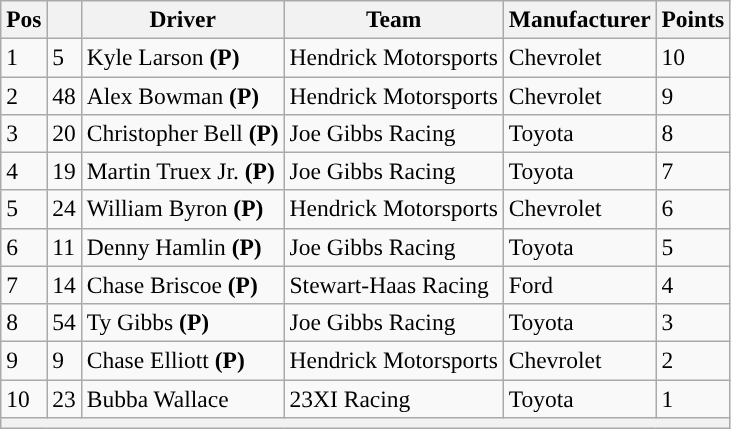<table class="wikitable" style="font-size:98%">
<tr>
<th>Pos</th>
<th></th>
<th>Driver</th>
<th>Team</th>
<th>Manufacturer</th>
<th>Points</th>
</tr>
<tr>
<td>1</td>
<td>5</td>
<td>Kyle Larson <strong>(P)</strong></td>
<td>Hendrick Motorsports</td>
<td>Chevrolet</td>
<td>10</td>
</tr>
<tr>
<td>2</td>
<td>48</td>
<td>Alex Bowman <strong>(P)</strong></td>
<td>Hendrick Motorsports</td>
<td>Chevrolet</td>
<td>9</td>
</tr>
<tr>
<td>3</td>
<td>20</td>
<td>Christopher Bell <strong>(P)</strong></td>
<td>Joe Gibbs Racing</td>
<td>Toyota</td>
<td>8</td>
</tr>
<tr>
<td>4</td>
<td>19</td>
<td>Martin Truex Jr. <strong>(P)</strong></td>
<td>Joe Gibbs Racing</td>
<td>Toyota</td>
<td>7</td>
</tr>
<tr>
<td>5</td>
<td>24</td>
<td>William Byron <strong>(P)</strong></td>
<td>Hendrick Motorsports</td>
<td>Chevrolet</td>
<td>6</td>
</tr>
<tr>
<td>6</td>
<td>11</td>
<td>Denny Hamlin <strong>(P)</strong></td>
<td>Joe Gibbs Racing</td>
<td>Toyota</td>
<td>5</td>
</tr>
<tr>
<td>7</td>
<td>14</td>
<td>Chase Briscoe <strong>(P)</strong></td>
<td>Stewart-Haas Racing</td>
<td>Ford</td>
<td>4</td>
</tr>
<tr>
<td>8</td>
<td>54</td>
<td>Ty Gibbs <strong>(P)</strong></td>
<td>Joe Gibbs Racing</td>
<td>Toyota</td>
<td>3</td>
</tr>
<tr>
<td>9</td>
<td>9</td>
<td>Chase Elliott <strong>(P)</strong></td>
<td>Hendrick Motorsports</td>
<td>Chevrolet</td>
<td>2</td>
</tr>
<tr>
<td>10</td>
<td>23</td>
<td>Bubba Wallace</td>
<td>23XI Racing</td>
<td>Toyota</td>
<td>1</td>
</tr>
<tr>
<th colspan="6"></th>
</tr>
</table>
